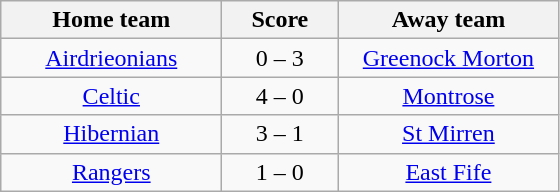<table class="wikitable" style="text-align: center">
<tr>
<th width=140>Home team</th>
<th width=70>Score</th>
<th width=140>Away team</th>
</tr>
<tr>
<td><a href='#'>Airdrieonians</a></td>
<td>0 – 3</td>
<td><a href='#'>Greenock Morton</a></td>
</tr>
<tr>
<td><a href='#'>Celtic</a></td>
<td>4 – 0</td>
<td><a href='#'>Montrose</a></td>
</tr>
<tr>
<td><a href='#'>Hibernian</a></td>
<td>3 – 1</td>
<td><a href='#'>St Mirren</a></td>
</tr>
<tr>
<td><a href='#'>Rangers</a></td>
<td>1 – 0</td>
<td><a href='#'>East Fife</a></td>
</tr>
</table>
